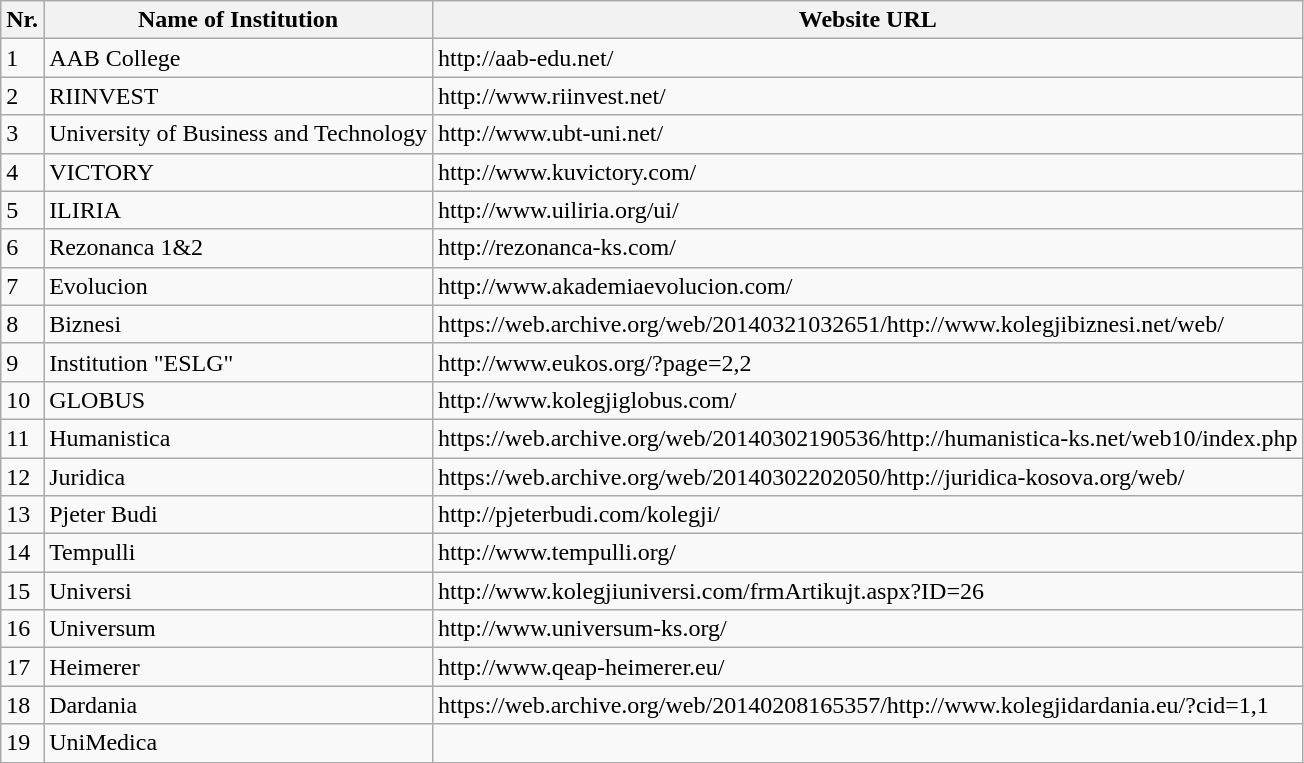<table class="wikitable">
<tr>
<th>Nr.</th>
<th>Name of Institution</th>
<th>Website URL</th>
</tr>
<tr>
<td>1</td>
<td>AAB College</td>
<td>http://aab-edu.net/</td>
</tr>
<tr>
<td>2</td>
<td>RIINVEST</td>
<td>http://www.riinvest.net/</td>
</tr>
<tr>
<td>3</td>
<td>University of Business and Technology</td>
<td>http://www.ubt-uni.net/</td>
</tr>
<tr>
<td>4</td>
<td>VICTORY</td>
<td>http://www.kuvictory.com/ </td>
</tr>
<tr>
<td>5</td>
<td>ILIRIA</td>
<td>http://www.uiliria.org/ui/ </td>
</tr>
<tr>
<td>6</td>
<td>Rezonanca 1&2</td>
<td>http://rezonanca-ks.com/</td>
</tr>
<tr>
<td>7</td>
<td>Evolucion</td>
<td>http://www.akademiaevolucion.com/</td>
</tr>
<tr>
<td>8</td>
<td>Biznesi</td>
<td>https://web.archive.org/web/20140321032651/http://www.kolegjibiznesi.net/web/</td>
</tr>
<tr>
<td>9</td>
<td>Institution "ESLG"</td>
<td>http://www.eukos.org/?page=2,2</td>
</tr>
<tr>
<td>10</td>
<td>GLOBUS</td>
<td>http://www.kolegjiglobus.com/</td>
</tr>
<tr>
<td>11</td>
<td>Humanistica</td>
<td>https://web.archive.org/web/20140302190536/http://humanistica-ks.net/web10/index.php</td>
</tr>
<tr>
<td>12</td>
<td>Juridica</td>
<td>https://web.archive.org/web/20140302202050/http://juridica-kosova.org/web/</td>
</tr>
<tr>
<td>13</td>
<td>Pjeter Budi</td>
<td>http://pjeterbudi.com/kolegji/ </td>
</tr>
<tr>
<td>14</td>
<td>Tempulli</td>
<td>http://www.tempulli.org/</td>
</tr>
<tr>
<td>15</td>
<td>Universi</td>
<td>http://www.kolegjiuniversi.com/frmArtikujt.aspx?ID=26 </td>
</tr>
<tr>
<td>16</td>
<td>Universum</td>
<td>http://www.universum-ks.org/</td>
</tr>
<tr>
<td>17</td>
<td>Heimerer</td>
<td>http://www.qeap-heimerer.eu/</td>
</tr>
<tr>
<td>18</td>
<td>Dardania</td>
<td>https://web.archive.org/web/20140208165357/http://www.kolegjidardania.eu/?cid=1,1</td>
</tr>
<tr>
<td>19</td>
<td>UniMedica</td>
<td></td>
</tr>
</table>
